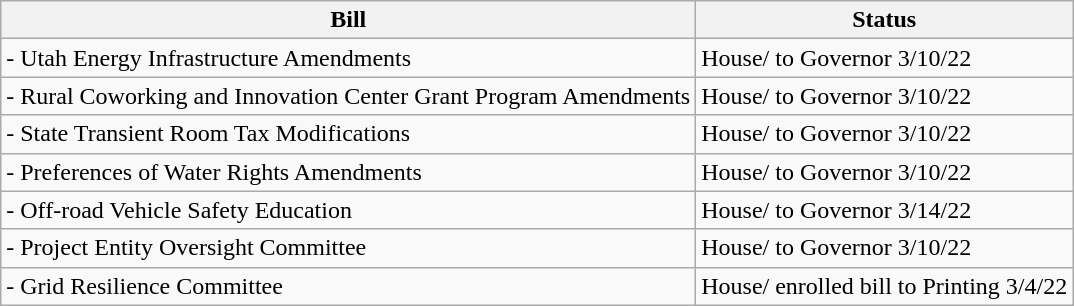<table class="wikitable">
<tr>
<th>Bill</th>
<th>Status</th>
</tr>
<tr>
<td>- Utah Energy Infrastructure Amendments</td>
<td>House/ to Governor 3/10/22</td>
</tr>
<tr>
<td>- Rural Coworking and Innovation Center Grant Program Amendments</td>
<td>House/ to Governor 3/10/22</td>
</tr>
<tr>
<td>- State Transient Room Tax Modifications</td>
<td>House/ to Governor 3/10/22</td>
</tr>
<tr>
<td>- Preferences of Water Rights Amendments</td>
<td>House/ to Governor 3/10/22</td>
</tr>
<tr>
<td>- Off-road Vehicle Safety Education</td>
<td>House/ to Governor 3/14/22</td>
</tr>
<tr>
<td>- Project Entity Oversight Committee</td>
<td>House/ to Governor 3/10/22</td>
</tr>
<tr>
<td>- Grid Resilience Committee</td>
<td>House/ enrolled bill to Printing 3/4/22</td>
</tr>
</table>
